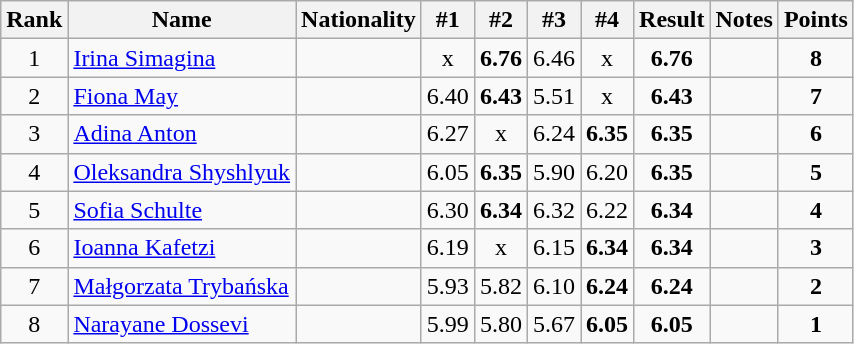<table class="wikitable sortable" style="text-align:center">
<tr>
<th>Rank</th>
<th>Name</th>
<th>Nationality</th>
<th>#1</th>
<th>#2</th>
<th>#3</th>
<th>#4</th>
<th>Result</th>
<th>Notes</th>
<th>Points</th>
</tr>
<tr>
<td>1</td>
<td align=left><a href='#'>Irina Simagina</a></td>
<td align=left></td>
<td>x</td>
<td><strong>6.76</strong></td>
<td>6.46</td>
<td>x</td>
<td><strong>6.76</strong></td>
<td></td>
<td><strong>8</strong></td>
</tr>
<tr>
<td>2</td>
<td align=left><a href='#'>Fiona May</a></td>
<td align=left></td>
<td>6.40</td>
<td><strong>6.43</strong></td>
<td>5.51</td>
<td>x</td>
<td><strong>6.43</strong></td>
<td></td>
<td><strong>7</strong></td>
</tr>
<tr>
<td>3</td>
<td align=left><a href='#'>Adina Anton</a></td>
<td align=left></td>
<td>6.27</td>
<td>x</td>
<td>6.24</td>
<td><strong>6.35</strong></td>
<td><strong>6.35</strong></td>
<td></td>
<td><strong>6</strong></td>
</tr>
<tr>
<td>4</td>
<td align=left><a href='#'>Oleksandra Shyshlyuk</a></td>
<td align=left></td>
<td>6.05</td>
<td><strong>6.35</strong></td>
<td>5.90</td>
<td>6.20</td>
<td><strong>6.35</strong></td>
<td></td>
<td><strong>5</strong></td>
</tr>
<tr>
<td>5</td>
<td align=left><a href='#'>Sofia Schulte</a></td>
<td align=left></td>
<td>6.30</td>
<td><strong>6.34</strong></td>
<td>6.32</td>
<td>6.22</td>
<td><strong>6.34</strong></td>
<td></td>
<td><strong>4</strong></td>
</tr>
<tr>
<td>6</td>
<td align=left><a href='#'>Ioanna Kafetzi</a></td>
<td align=left></td>
<td>6.19</td>
<td>x</td>
<td>6.15</td>
<td><strong>6.34</strong></td>
<td><strong>6.34</strong></td>
<td></td>
<td><strong>3</strong></td>
</tr>
<tr>
<td>7</td>
<td align=left><a href='#'>Małgorzata Trybańska</a></td>
<td align=left></td>
<td>5.93</td>
<td>5.82</td>
<td>6.10</td>
<td><strong>6.24</strong></td>
<td><strong>6.24</strong></td>
<td></td>
<td><strong>2</strong></td>
</tr>
<tr>
<td>8</td>
<td align=left><a href='#'>Narayane Dossevi</a></td>
<td align=left></td>
<td>5.99</td>
<td>5.80</td>
<td>5.67</td>
<td><strong>6.05</strong></td>
<td><strong>6.05</strong></td>
<td></td>
<td><strong>1</strong></td>
</tr>
</table>
